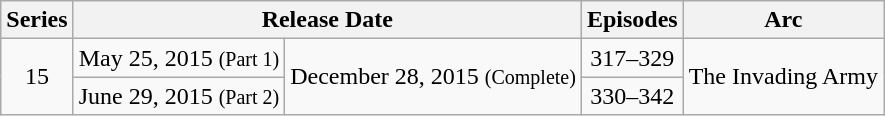<table class="wikitable" style="text-align:center;">
<tr>
<th>Series</th>
<th colspan="2">Release Date</th>
<th>Episodes</th>
<th>Arc</th>
</tr>
<tr>
<td rowspan="2">15</td>
<td>May 25, 2015 <small>(Part 1)</small></td>
<td rowspan="2">December 28, 2015 <small>(Complete)</small></td>
<td>317–329</td>
<td rowspan="2">The Invading Army</td>
</tr>
<tr>
<td>June 29, 2015 <small>(Part 2)</small></td>
<td>330–342</td>
</tr>
</table>
